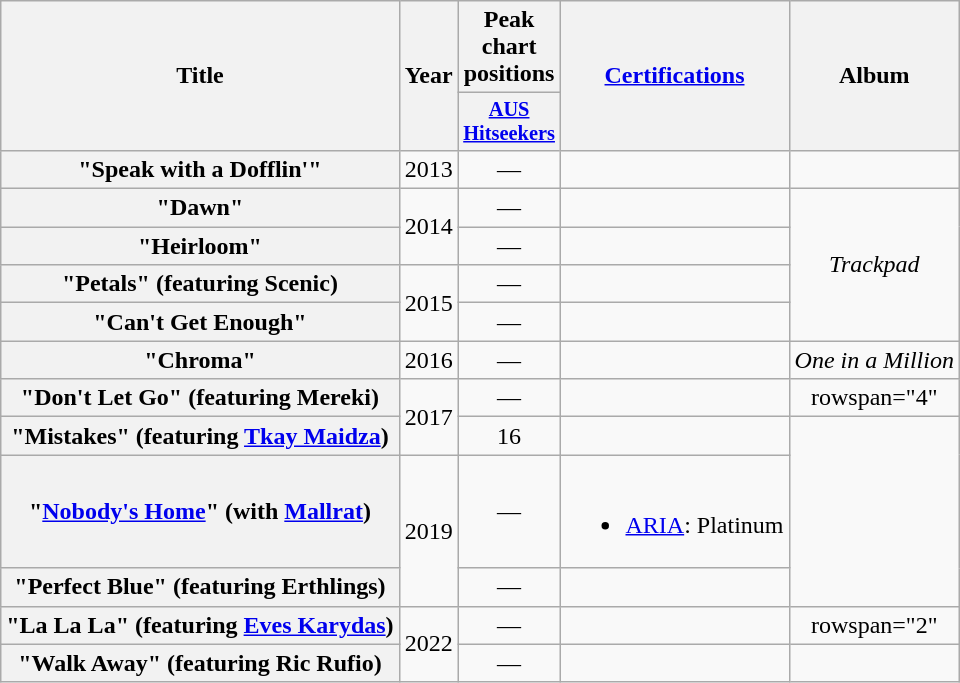<table class="wikitable plainrowheaders" style="text-align:center;">
<tr>
<th scope="col" rowspan="2">Title</th>
<th scope="col" rowspan="2">Year</th>
<th scope="col" colspan="1">Peak chart positions</th>
<th scope="col" rowspan="2"><a href='#'>Certifications</a></th>
<th scope="col" rowspan="2">Album</th>
</tr>
<tr>
<th scope="col" style="width:3em;font-size:85%;"><a href='#'>AUS Hitseekers</a></th>
</tr>
<tr>
<th scope="row">"Speak with a Dofflin'"</th>
<td>2013</td>
<td>—</td>
<td></td>
<td></td>
</tr>
<tr>
<th scope="row">"Dawn"</th>
<td rowspan="2">2014</td>
<td>—</td>
<td></td>
<td rowspan="4"><em>Trackpad</em></td>
</tr>
<tr>
<th scope="row">"Heirloom"</th>
<td>—</td>
<td></td>
</tr>
<tr>
<th scope="row">"Petals" (featuring Scenic)</th>
<td rowspan="2">2015</td>
<td>—</td>
<td></td>
</tr>
<tr>
<th scope="row">"Can't Get Enough"</th>
<td>—</td>
<td></td>
</tr>
<tr>
<th scope="row">"Chroma"</th>
<td>2016</td>
<td>—</td>
<td></td>
<td><em>One in a Million</em> </td>
</tr>
<tr>
<th scope="row">"Don't Let Go" (featuring Mereki)</th>
<td rowspan="2">2017</td>
<td>—</td>
<td></td>
<td>rowspan="4" </td>
</tr>
<tr>
<th scope="row">"Mistakes" (featuring <a href='#'>Tkay Maidza</a>)</th>
<td>16</td>
<td></td>
</tr>
<tr>
<th scope="row">"<a href='#'>Nobody's Home</a>" (with <a href='#'>Mallrat</a>)</th>
<td rowspan="2">2019</td>
<td>—</td>
<td><br><ul><li><a href='#'>ARIA</a>: Platinum</li></ul></td>
</tr>
<tr>
<th scope="row">"Perfect Blue" (featuring Erthlings)</th>
<td>—</td>
<td></td>
</tr>
<tr>
<th scope="row">"La La La" (featuring <a href='#'>Eves Karydas</a>)</th>
<td rowspan="2">2022</td>
<td>—</td>
<td></td>
<td>rowspan="2" </td>
</tr>
<tr>
<th scope="row">"Walk Away" (featuring Ric Rufio)</th>
<td>—</td>
<td></td>
</tr>
</table>
